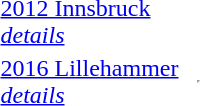<table>
<tr>
<td><a href='#'>2012 Innsbruck</a><br><em><a href='#'>details</a></em></td>
<td></td>
<td></td>
<td></td>
</tr>
<tr>
<td><a href='#'>2016 Lillehammer</a><br><em><a href='#'>details</a></em></td>
<td></td>
<td></td>
<td><hr></td>
</tr>
</table>
